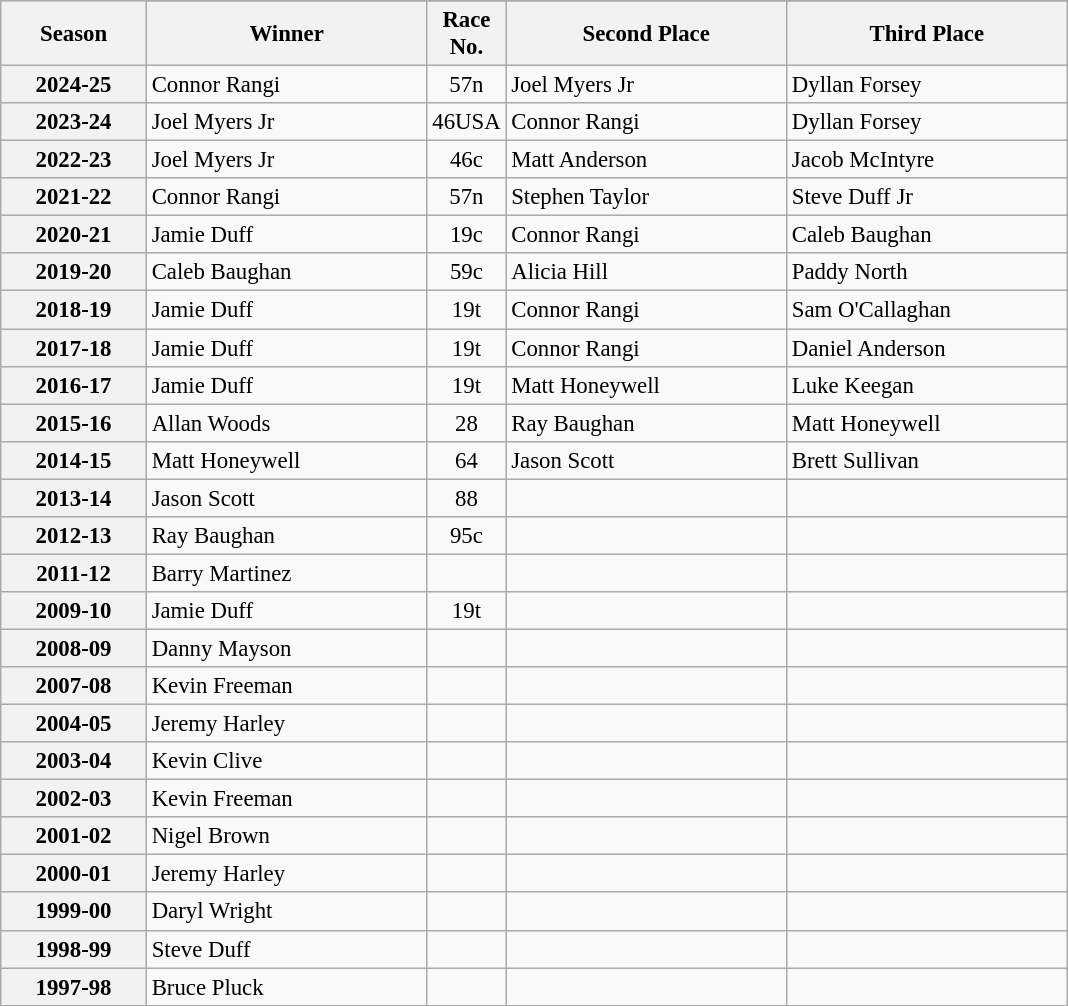<table class="wikitable" style="font-size:95%;">
<tr style="background:#efefef;">
<th rowspan="2" style="width:90px;">Season</th>
</tr>
<tr>
<th style="width:180px;">Winner</th>
<th style="width:20px;">Race No.</th>
<th style="width:180px;">Second Place</th>
<th style="width:180px;">Third Place</th>
</tr>
<tr>
<th>2024-25</th>
<td align=left> Connor Rangi</td>
<td align=center>57n</td>
<td align=left> Joel Myers Jr</td>
<td align=left> Dyllan Forsey</td>
</tr>
<tr>
<th>2023-24</th>
<td align=left> Joel Myers Jr</td>
<td align=center>46USA</td>
<td align=left> Connor Rangi</td>
<td align=left> Dyllan Forsey</td>
</tr>
<tr>
<th>2022-23</th>
<td align=left> Joel Myers Jr</td>
<td align=center>46c</td>
<td align=left> Matt Anderson</td>
<td align=left> Jacob McIntyre</td>
</tr>
<tr>
<th>2021-22</th>
<td align=left> Connor Rangi</td>
<td align=center>57n</td>
<td align=left> Stephen Taylor</td>
<td align=left> Steve Duff Jr</td>
</tr>
<tr>
<th>2020-21</th>
<td align=left> Jamie Duff</td>
<td align=center>19c</td>
<td align=left> Connor Rangi</td>
<td align=left> Caleb Baughan</td>
</tr>
<tr>
<th>2019-20</th>
<td align=left> Caleb Baughan</td>
<td align=center>59c</td>
<td align=left> Alicia Hill</td>
<td align=left> Paddy North</td>
</tr>
<tr>
<th>2018-19</th>
<td align=left> Jamie Duff</td>
<td align=center>19t</td>
<td align=left> Connor Rangi</td>
<td align=left> Sam O'Callaghan</td>
</tr>
<tr>
<th>2017-18</th>
<td align=left> Jamie Duff</td>
<td align=center>19t</td>
<td align=left> Connor Rangi</td>
<td align=left> Daniel Anderson</td>
</tr>
<tr>
<th>2016-17</th>
<td align=left> Jamie Duff</td>
<td align=center>19t</td>
<td align=left> Matt Honeywell</td>
<td align=left> Luke Keegan</td>
</tr>
<tr>
<th>2015-16</th>
<td align=left> Allan Woods</td>
<td align=center>28</td>
<td align=left> Ray Baughan</td>
<td align=left> Matt Honeywell</td>
</tr>
<tr>
<th>2014-15</th>
<td align=left> Matt Honeywell</td>
<td align=center>64</td>
<td align=left> Jason Scott</td>
<td align=left> Brett Sullivan</td>
</tr>
<tr>
<th>2013-14</th>
<td align=left> Jason Scott</td>
<td align=center>88</td>
<td align=left></td>
<td align=left></td>
</tr>
<tr>
<th>2012-13</th>
<td align=left> Ray Baughan</td>
<td align=center>95c</td>
<td align=left></td>
<td align=left></td>
</tr>
<tr>
<th>2011-12</th>
<td align=left> Barry Martinez</td>
<td align=center></td>
<td align=left></td>
<td align=left></td>
</tr>
<tr>
<th>2009-10</th>
<td align=left> Jamie Duff</td>
<td align=center>19t</td>
<td align=left></td>
<td align=left></td>
</tr>
<tr>
<th>2008-09</th>
<td align=left> Danny Mayson</td>
<td align=center></td>
<td align=left></td>
<td align=left></td>
</tr>
<tr>
<th>2007-08</th>
<td align=left> Kevin Freeman</td>
<td align=center></td>
<td align=left></td>
<td align=left></td>
</tr>
<tr>
<th>2004-05</th>
<td align=left> Jeremy Harley</td>
<td align=center></td>
<td align=left></td>
<td align=left></td>
</tr>
<tr>
<th>2003-04</th>
<td align=left> Kevin Clive</td>
<td align=center></td>
<td align=left></td>
<td align=left></td>
</tr>
<tr>
<th>2002-03</th>
<td align=left> Kevin Freeman</td>
<td align=center></td>
<td align=left></td>
<td align=left></td>
</tr>
<tr>
<th>2001-02</th>
<td align=left> Nigel Brown</td>
<td align=center></td>
<td align=left></td>
<td align=left></td>
</tr>
<tr>
<th>2000-01</th>
<td align=left> Jeremy Harley</td>
<td align=center></td>
<td align=left></td>
<td align=left></td>
</tr>
<tr>
<th>1999-00</th>
<td align=left> Daryl Wright</td>
<td align=center></td>
<td align=left></td>
<td align=left></td>
</tr>
<tr>
<th>1998-99</th>
<td align=left> Steve Duff</td>
<td align=center></td>
<td align=left></td>
<td align=left></td>
</tr>
<tr>
<th>1997-98</th>
<td align=left> Bruce Pluck</td>
<td align=center></td>
<td align=left></td>
<td align=left></td>
</tr>
<tr>
</tr>
</table>
